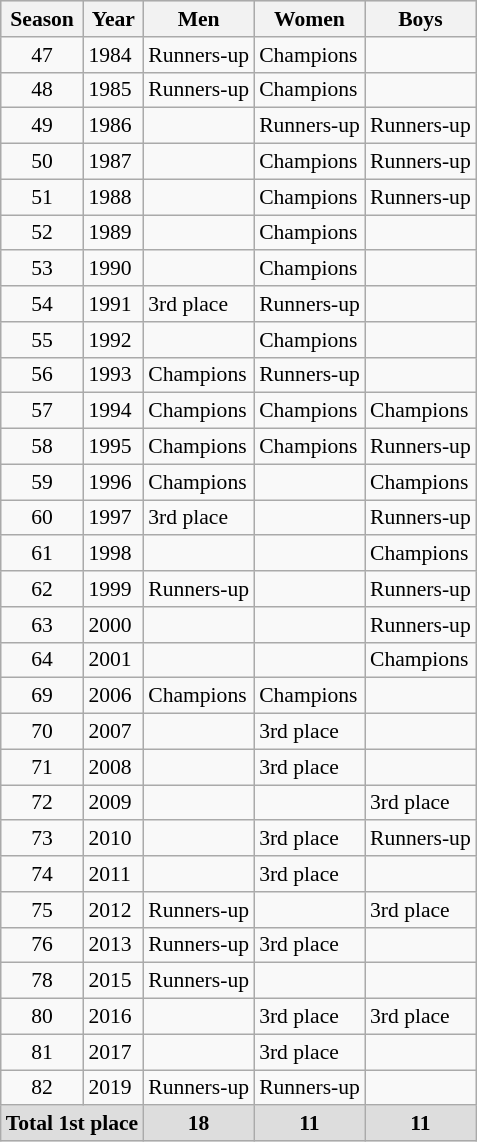<table class="wikitable" style="font-size:90%;">
<tr style="background:#dddddd; text-align:center">
<th>Season</th>
<th>Year</th>
<th>Men</th>
<th>Women</th>
<th>Boys</th>
</tr>
<tr>
<td style="text-align:center;">47</td>
<td>1984</td>
<td> Runners-up</td>
<td> Champions</td>
<td></td>
</tr>
<tr>
<td style="text-align:center;">48</td>
<td>1985</td>
<td> Runners-up</td>
<td> Champions</td>
<td></td>
</tr>
<tr>
<td style="text-align:center;">49</td>
<td>1986</td>
<td></td>
<td> Runners-up</td>
<td> Runners-up</td>
</tr>
<tr>
<td style="text-align:center;">50</td>
<td>1987</td>
<td></td>
<td> Champions</td>
<td> Runners-up</td>
</tr>
<tr>
<td style="text-align:center;">51</td>
<td>1988</td>
<td></td>
<td> Champions</td>
<td> Runners-up</td>
</tr>
<tr>
<td style="text-align:center;">52</td>
<td>1989</td>
<td></td>
<td> Champions</td>
<td></td>
</tr>
<tr>
<td style="text-align:center;">53</td>
<td>1990</td>
<td></td>
<td> Champions</td>
<td></td>
</tr>
<tr>
<td style="text-align:center;">54</td>
<td>1991</td>
<td> 3rd place</td>
<td> Runners-up</td>
<td></td>
</tr>
<tr>
<td style="text-align:center;">55</td>
<td>1992</td>
<td></td>
<td> Champions</td>
<td></td>
</tr>
<tr>
<td style="text-align:center;">56</td>
<td>1993</td>
<td> Champions</td>
<td> Runners-up</td>
<td></td>
</tr>
<tr>
<td style="text-align:center;">57</td>
<td>1994</td>
<td> Champions</td>
<td> Champions</td>
<td> Champions</td>
</tr>
<tr>
<td style="text-align:center;">58</td>
<td>1995</td>
<td> Champions</td>
<td> Champions</td>
<td> Runners-up</td>
</tr>
<tr>
<td style="text-align:center;">59</td>
<td>1996</td>
<td> Champions</td>
<td></td>
<td> Champions</td>
</tr>
<tr>
<td style="text-align:center;">60</td>
<td>1997</td>
<td> 3rd place</td>
<td></td>
<td> Runners-up</td>
</tr>
<tr>
<td style="text-align:center;">61</td>
<td>1998</td>
<td></td>
<td></td>
<td> Champions</td>
</tr>
<tr>
<td style="text-align:center;">62</td>
<td>1999</td>
<td> Runners-up</td>
<td></td>
<td> Runners-up</td>
</tr>
<tr>
<td style="text-align:center;">63</td>
<td>2000</td>
<td></td>
<td></td>
<td> Runners-up</td>
</tr>
<tr>
<td style="text-align:center;">64</td>
<td>2001</td>
<td></td>
<td></td>
<td> Champions</td>
</tr>
<tr>
<td style="text-align:center;">69</td>
<td>2006</td>
<td> Champions</td>
<td> Champions</td>
<td></td>
</tr>
<tr>
<td style="text-align:center;">70</td>
<td>2007</td>
<td></td>
<td> 3rd place</td>
<td></td>
</tr>
<tr>
<td style="text-align:center;">71</td>
<td>2008</td>
<td></td>
<td> 3rd place</td>
<td></td>
</tr>
<tr>
<td style="text-align:center;">72</td>
<td>2009</td>
<td></td>
<td></td>
<td> 3rd place</td>
</tr>
<tr>
<td style="text-align:center;">73</td>
<td>2010</td>
<td></td>
<td> 3rd place</td>
<td> Runners-up</td>
</tr>
<tr>
<td style="text-align:center;">74</td>
<td>2011</td>
<td></td>
<td> 3rd place</td>
<td></td>
</tr>
<tr>
<td style="text-align:center;">75</td>
<td>2012</td>
<td> Runners-up</td>
<td></td>
<td> 3rd place</td>
</tr>
<tr>
<td style="text-align:center;">76</td>
<td>2013</td>
<td> Runners-up</td>
<td> 3rd place</td>
<td></td>
</tr>
<tr>
<td style="text-align:center;">78</td>
<td>2015</td>
<td> Runners-up</td>
<td></td>
<td></td>
</tr>
<tr>
<td style="text-align:center;">80</td>
<td>2016</td>
<td></td>
<td> 3rd place</td>
<td> 3rd place</td>
</tr>
<tr>
<td style="text-align:center;">81</td>
<td>2017</td>
<td></td>
<td> 3rd place</td>
<td></td>
</tr>
<tr>
<td style="text-align:center;">82</td>
<td>2019</td>
<td> Runners-up</td>
<td> Runners-up</td>
<td></td>
</tr>
<tr style="background:#dddddd; text-align:center">
<td colspan=2><strong>Total 1st place</strong></td>
<td><strong>18</strong></td>
<td><strong>11</strong></td>
<td><strong>11</strong></td>
</tr>
</table>
